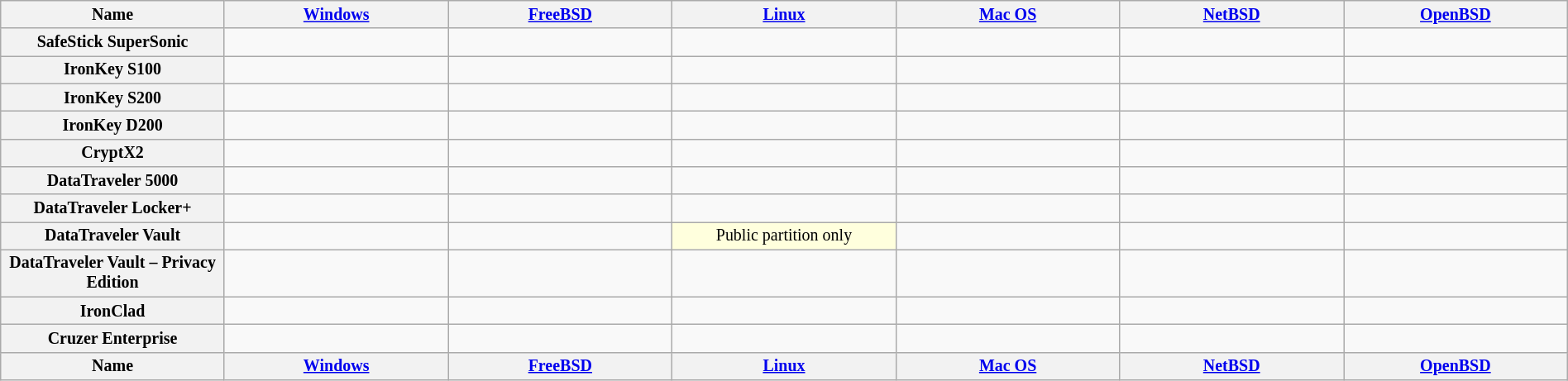<table class="wikitable sortable" style="width: 100%; text-align: center; font-size: smaller; table-layout: fixed;">
<tr>
<th>Name</th>
<th><a href='#'>Windows</a></th>
<th><a href='#'>FreeBSD</a></th>
<th><a href='#'>Linux</a></th>
<th><a href='#'>Mac OS</a></th>
<th><a href='#'>NetBSD</a></th>
<th><a href='#'>OpenBSD</a></th>
</tr>
<tr>
<th>SafeStick SuperSonic</th>
<td></td>
<td></td>
<td></td>
<td></td>
<td></td>
<td></td>
</tr>
<tr>
<th>IronKey S100</th>
<td></td>
<td></td>
<td></td>
<td></td>
<td></td>
<td></td>
</tr>
<tr>
<th>IronKey S200</th>
<td></td>
<td></td>
<td></td>
<td></td>
<td></td>
<td></td>
</tr>
<tr>
<th>IronKey D200</th>
<td></td>
<td></td>
<td></td>
<td></td>
<td></td>
<td></td>
</tr>
<tr>
<th>CryptX2</th>
<td></td>
<td></td>
<td></td>
<td></td>
<td></td>
<td></td>
</tr>
<tr>
<th>DataTraveler 5000</th>
<td></td>
<td></td>
<td></td>
<td></td>
<td></td>
<td></td>
</tr>
<tr>
<th>DataTraveler Locker+</th>
<td></td>
<td></td>
<td></td>
<td></td>
<td></td>
<td></td>
</tr>
<tr>
<th>DataTraveler Vault</th>
<td></td>
<td></td>
<td style="background: #FFD; color: black; vertical-align: middle; text-align: center;" class="partial table-partial">Public partition only</td>
<td></td>
<td></td>
<td></td>
</tr>
<tr>
<th>DataTraveler Vault – Privacy Edition</th>
<td></td>
<td></td>
<td></td>
<td></td>
<td></td>
<td></td>
</tr>
<tr>
<th>IronClad</th>
<td></td>
<td></td>
<td></td>
<td></td>
<td></td>
<td></td>
</tr>
<tr>
<th>Cruzer Enterprise</th>
<td></td>
<td></td>
<td></td>
<td></td>
<td></td>
<td></td>
</tr>
<tr class="sortbottom">
<th>Name</th>
<th><a href='#'>Windows</a></th>
<th><a href='#'>FreeBSD</a></th>
<th><a href='#'>Linux</a></th>
<th><a href='#'>Mac OS</a></th>
<th><a href='#'>NetBSD</a></th>
<th><a href='#'>OpenBSD</a></th>
</tr>
</table>
